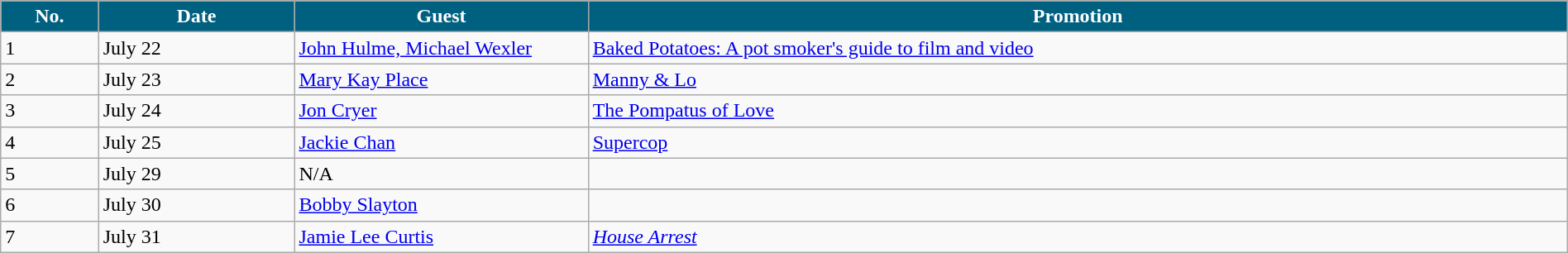<table class="wikitable" width="100%">
<tr>
<th width="5%" style="background:#006080; color:#FFFFFF"><abbr>No.</abbr></th>
<th width="10%" style="background:#006080; color:#FFFFFF">Date</th>
<th width="15%" style="background:#006080; color:#FFFFFF">Guest</th>
<th width="50%" style="background:#006080; color:#FFFFFF">Promotion</th>
</tr>
<tr>
<td>1</td>
<td>July 22</td>
<td><a href='#'>John Hulme, Michael Wexler</a></td>
<td><a href='#'>Baked Potatoes: A pot smoker's guide to film and video</a></td>
</tr>
<tr>
<td>2</td>
<td>July 23</td>
<td><a href='#'>Mary Kay Place</a></td>
<td><a href='#'>Manny & Lo</a></td>
</tr>
<tr>
<td>3</td>
<td>July 24</td>
<td><a href='#'>Jon Cryer</a></td>
<td><a href='#'>The Pompatus of Love</a></td>
</tr>
<tr>
<td>4</td>
<td>July 25</td>
<td><a href='#'>Jackie Chan</a></td>
<td><a href='#'>Supercop</a></td>
</tr>
<tr>
<td>5</td>
<td>July 29</td>
<td>N/A</td>
<td></td>
</tr>
<tr>
<td>6</td>
<td>July 30</td>
<td><a href='#'>Bobby Slayton</a></td>
<td></td>
</tr>
<tr>
<td>7</td>
<td>July 31</td>
<td><a href='#'>Jamie Lee Curtis</a></td>
<td><em><a href='#'>House Arrest</a></em></td>
</tr>
</table>
